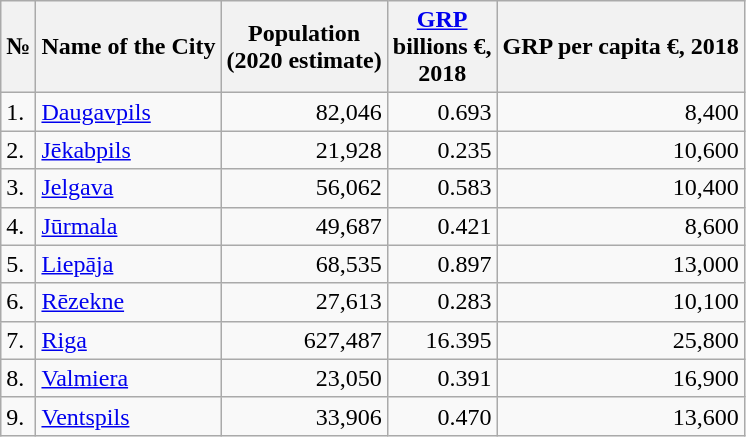<table class="wikitable sortable">
<tr>
<th>№</th>
<th>Name of the City</th>
<th>Population<br>(2020 estimate)</th>
<th><a href='#'>GRP</a><br>billions €, <br>2018</th>
<th>GRP per capita €, 2018</th>
</tr>
<tr>
<td>1.</td>
<td> <a href='#'>Daugavpils</a></td>
<td align=right>82,046</td>
<td align=right>0.693</td>
<td align=right>8,400</td>
</tr>
<tr>
<td>2.</td>
<td> <a href='#'>Jēkabpils</a></td>
<td align=right>21,928</td>
<td align=right>0.235</td>
<td align=right>10,600</td>
</tr>
<tr>
<td>3.</td>
<td> <a href='#'>Jelgava</a></td>
<td align=right>56,062</td>
<td align=right>0.583</td>
<td align=right>10,400</td>
</tr>
<tr>
<td>4.</td>
<td> <a href='#'>Jūrmala</a></td>
<td align=right>49,687</td>
<td align=right>0.421</td>
<td align=right>8,600</td>
</tr>
<tr>
<td>5.</td>
<td> <a href='#'>Liepāja</a></td>
<td align=right>68,535</td>
<td align=right>0.897</td>
<td align=right>13,000</td>
</tr>
<tr>
<td>6.</td>
<td> <a href='#'>Rēzekne</a></td>
<td align=right>27,613</td>
<td align=right>0.283</td>
<td align=right>10,100</td>
</tr>
<tr>
<td>7.</td>
<td> <a href='#'>Riga</a></td>
<td align=right>627,487</td>
<td align=right>16.395</td>
<td align=right>25,800</td>
</tr>
<tr>
<td>8.</td>
<td> <a href='#'>Valmiera</a></td>
<td align=right>23,050</td>
<td align=right>0.391</td>
<td align=right>16,900</td>
</tr>
<tr>
<td>9.</td>
<td> <a href='#'>Ventspils</a></td>
<td align=right>33,906</td>
<td align=right>0.470</td>
<td align=right>13,600</td>
</tr>
</table>
